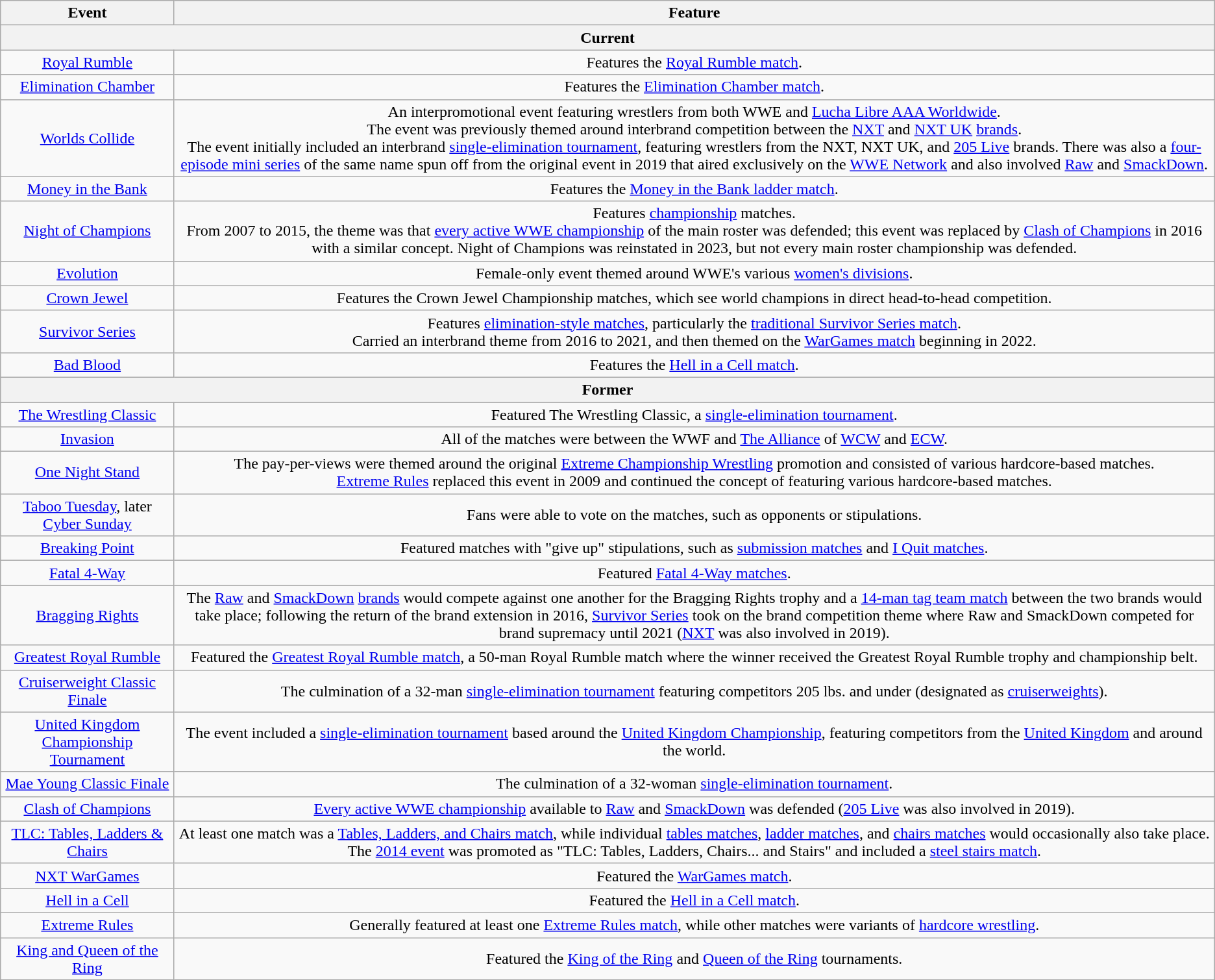<table class="wikitable" style="text-align:center;">
<tr>
<th>Event</th>
<th>Feature</th>
</tr>
<tr>
<th colspan="2">Current</th>
</tr>
<tr>
<td><a href='#'>Royal Rumble</a></td>
<td>Features the <a href='#'>Royal Rumble match</a>.</td>
</tr>
<tr>
<td><a href='#'>Elimination Chamber</a></td>
<td>Features the <a href='#'>Elimination Chamber match</a>.</td>
</tr>
<tr>
<td><a href='#'>Worlds Collide</a></td>
<td>An interpromotional event featuring wrestlers from both WWE and <a href='#'>Lucha Libre AAA Worldwide</a>.<br>The event was previously themed around interbrand competition between the <a href='#'>NXT</a> and <a href='#'>NXT UK</a> <a href='#'>brands</a>.<br>The event initially included an interbrand <a href='#'>single-elimination tournament</a>, featuring wrestlers from the NXT, NXT UK, and <a href='#'>205 Live</a> brands. There was also a <a href='#'>four-episode mini series</a> of the same name spun off from the original event in 2019 that aired exclusively on the <a href='#'>WWE Network</a> and also involved <a href='#'>Raw</a> and <a href='#'>SmackDown</a>.</td>
</tr>
<tr>
<td><a href='#'>Money in the Bank</a></td>
<td>Features the <a href='#'>Money in the Bank ladder match</a>.</td>
</tr>
<tr>
<td><a href='#'>Night of Champions</a></td>
<td>Features <a href='#'>championship</a> matches.<br>From 2007 to 2015, the theme was that <a href='#'>every active WWE championship</a> of the main roster was defended; this event was replaced by <a href='#'>Clash of Champions</a> in 2016 with a similar concept. Night of Champions was reinstated in 2023, but not every main roster championship was defended.</td>
</tr>
<tr>
<td><a href='#'>Evolution</a></td>
<td>Female-only event themed around WWE's various <a href='#'>women's divisions</a>.</td>
</tr>
<tr>
<td><a href='#'>Crown Jewel</a></td>
<td>Features the Crown Jewel Championship matches, which see world champions in direct head-to-head competition.</td>
</tr>
<tr>
<td><a href='#'>Survivor Series</a></td>
<td>Features <a href='#'>elimination-style matches</a>, particularly the <a href='#'>traditional Survivor Series match</a>.<br>Carried an interbrand theme from 2016 to 2021, and then themed on the <a href='#'>WarGames match</a> beginning in 2022.</td>
</tr>
<tr>
<td><a href='#'>Bad Blood</a></td>
<td>Features the <a href='#'>Hell in a Cell match</a>.</td>
</tr>
<tr>
<th colspan="2">Former</th>
</tr>
<tr>
<td><a href='#'>The Wrestling Classic</a></td>
<td>Featured The Wrestling Classic, a <a href='#'>single-elimination tournament</a>.</td>
</tr>
<tr>
<td><a href='#'>Invasion</a></td>
<td>All of the matches were between the WWF and <a href='#'>The Alliance</a> of <a href='#'>WCW</a> and <a href='#'>ECW</a>.</td>
</tr>
<tr>
<td><a href='#'>One Night Stand</a></td>
<td>The pay-per-views were themed around the original <a href='#'>Extreme Championship Wrestling</a> promotion and consisted of various hardcore-based matches.<br><a href='#'>Extreme Rules</a> replaced this event in 2009 and continued the concept of featuring various hardcore-based matches.</td>
</tr>
<tr>
<td><a href='#'>Taboo Tuesday</a>, later <a href='#'>Cyber Sunday</a></td>
<td>Fans were able to vote on the matches, such as opponents or stipulations.</td>
</tr>
<tr>
<td><a href='#'>Breaking Point</a></td>
<td>Featured matches with "give up" stipulations, such as <a href='#'>submission matches</a> and <a href='#'>I Quit matches</a>.</td>
</tr>
<tr>
<td><a href='#'>Fatal 4-Way</a></td>
<td>Featured <a href='#'>Fatal 4-Way matches</a>.</td>
</tr>
<tr>
<td><a href='#'>Bragging Rights</a></td>
<td>The <a href='#'>Raw</a> and <a href='#'>SmackDown</a> <a href='#'>brands</a> would compete against one another for the Bragging Rights trophy and a <a href='#'>14-man tag team match</a> between the two brands would take place; following the return of the brand extension in 2016, <a href='#'>Survivor Series</a> took on the brand competition theme where Raw and SmackDown competed for brand supremacy until 2021 (<a href='#'>NXT</a> was also involved in 2019).</td>
</tr>
<tr>
<td><a href='#'>Greatest Royal Rumble</a></td>
<td>Featured the <a href='#'>Greatest Royal Rumble match</a>, a 50-man Royal Rumble match where the winner received the Greatest Royal Rumble trophy and championship belt.</td>
</tr>
<tr>
<td><a href='#'>Cruiserweight Classic Finale</a></td>
<td>The culmination of a 32-man <a href='#'>single-elimination tournament</a> featuring competitors 205 lbs. and under (designated as <a href='#'>cruiserweights</a>).</td>
</tr>
<tr>
<td><a href='#'>United Kingdom Championship Tournament</a></td>
<td>The event included a <a href='#'>single-elimination tournament</a> based around the <a href='#'>United Kingdom Championship</a>, featuring competitors from the <a href='#'>United Kingdom</a> and around the world.</td>
</tr>
<tr>
<td><a href='#'>Mae Young Classic Finale</a></td>
<td>The culmination of a 32-woman <a href='#'>single-elimination tournament</a>.</td>
</tr>
<tr>
<td><a href='#'>Clash of Champions</a></td>
<td><a href='#'>Every active WWE championship</a> available to <a href='#'>Raw</a> and <a href='#'>SmackDown</a> was defended (<a href='#'>205 Live</a> was also involved in 2019).</td>
</tr>
<tr>
<td><a href='#'>TLC: Tables, Ladders & Chairs</a></td>
<td>At least one match was a <a href='#'>Tables, Ladders, and Chairs match</a>, while individual <a href='#'>tables matches</a>, <a href='#'>ladder matches</a>, and <a href='#'>chairs matches</a> would occasionally also take place.<br>The <a href='#'>2014 event</a> was promoted as "TLC: Tables, Ladders, Chairs... and Stairs" and included a <a href='#'>steel stairs match</a>.</td>
</tr>
<tr>
<td><a href='#'>NXT WarGames</a></td>
<td>Featured the <a href='#'>WarGames match</a>.</td>
</tr>
<tr>
<td><a href='#'>Hell in a Cell</a></td>
<td>Featured the <a href='#'>Hell in a Cell match</a>.</td>
</tr>
<tr>
<td><a href='#'>Extreme Rules</a></td>
<td>Generally featured at least one <a href='#'>Extreme Rules match</a>, while other matches were variants of <a href='#'>hardcore wrestling</a>.</td>
</tr>
<tr>
<td><a href='#'>King and Queen of the Ring</a></td>
<td>Featured the <a href='#'>King of the Ring</a> and <a href='#'>Queen of the Ring</a> tournaments.</td>
</tr>
</table>
